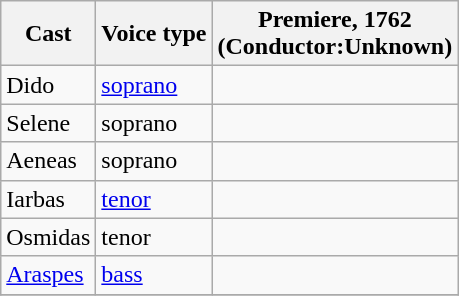<table class="wikitable">
<tr>
<th>Cast</th>
<th>Voice type</th>
<th>Premiere, 1762<br>(Conductor:Unknown)</th>
</tr>
<tr>
<td>Dido</td>
<td><a href='#'>soprano</a></td>
<td></td>
</tr>
<tr>
<td>Selene</td>
<td>soprano</td>
<td></td>
</tr>
<tr>
<td>Aeneas</td>
<td>soprano</td>
<td></td>
</tr>
<tr>
<td>Iarbas</td>
<td><a href='#'>tenor</a></td>
<td></td>
</tr>
<tr>
<td>Osmidas</td>
<td>tenor</td>
<td></td>
</tr>
<tr>
<td><a href='#'>Araspes</a></td>
<td><a href='#'>bass</a></td>
<td></td>
</tr>
<tr>
</tr>
</table>
